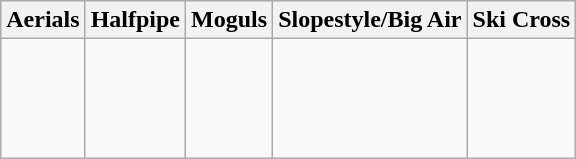<table class="wikitable">
<tr>
<th>Aerials</th>
<th>Halfpipe</th>
<th>Moguls</th>
<th>Slopestyle/Big Air</th>
<th>Ski Cross</th>
</tr>
<tr>
<td valign="top"><br></td>
<td valign="top"></td>
<td valign="top"><br><br><br><br></td>
<td valign="top"><br><br><br><br></td>
<td valign="top"></td>
</tr>
</table>
